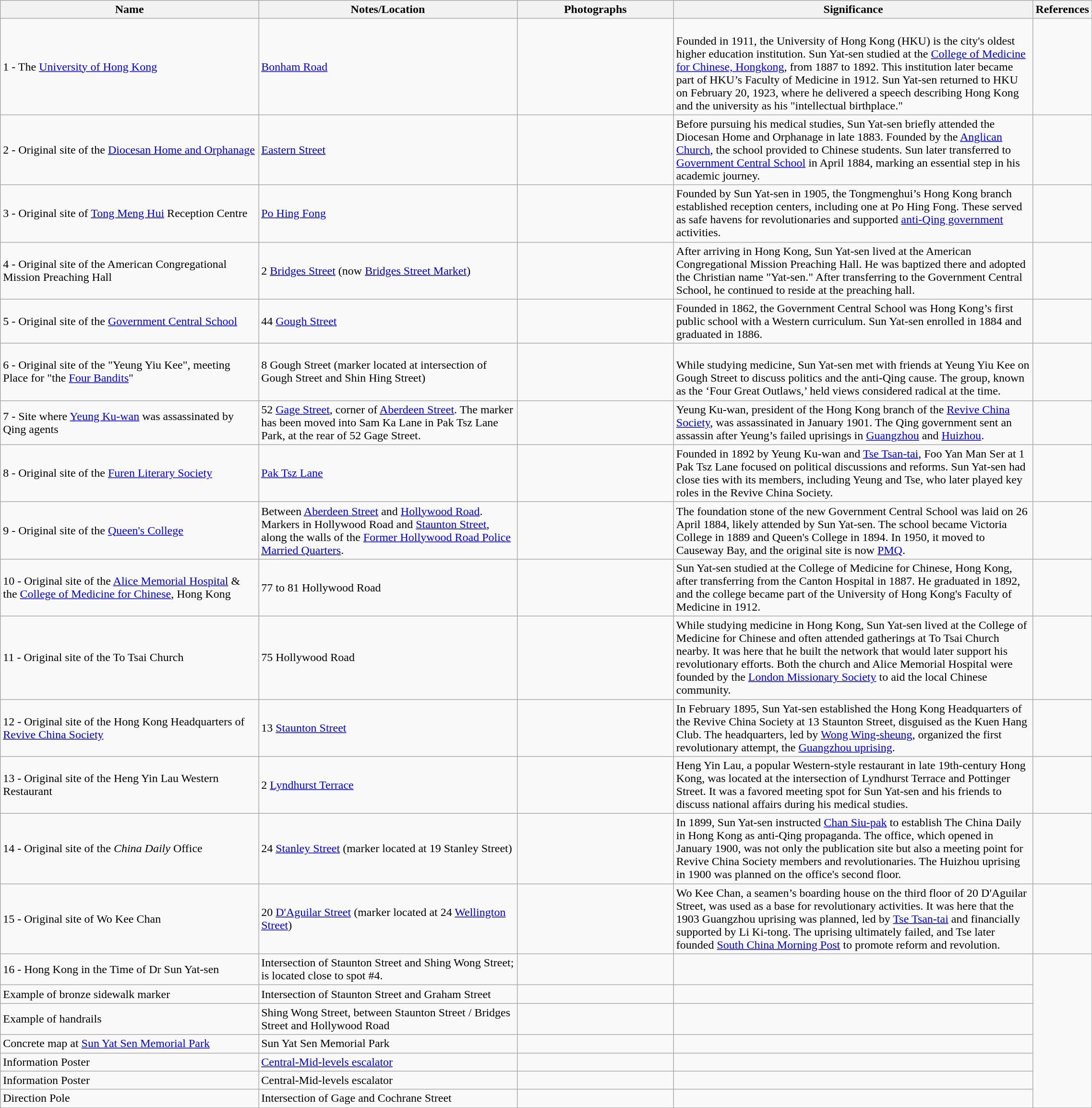<table class="wikitable sortable" style="width:120%;">
<tr>
<th style="width:25%;">Name</th>
<th style="width:25%;">Notes/Location</th>
<th style="width:15%;">Photographs</th>
<th style="width:50%;">Significance</th>
<th style="width:5%;">References</th>
</tr>
<tr>
<td>1 - The <a href='#'>University of Hong Kong</a></td>
<td><a href='#'>Bonham Road</a></td>
<td></td>
<td><br>Founded in 1911, the University of Hong Kong (HKU) is the city's oldest higher education institution. Sun Yat-sen studied at the <a href='#'>College of Medicine for Chinese, Hongkong</a>, from 1887 to 1892. This institution later became part of HKU’s Faculty of Medicine in 1912. Sun Yat-sen returned to HKU on February 20, 1923, where he delivered a speech describing Hong Kong and the university as his "intellectual birthplace."</td>
<td><br></td>
</tr>
<tr>
<td>2 - Original site of the <a href='#'>Diocesan Home and Orphanage</a></td>
<td><a href='#'>Eastern Street</a></td>
<td></td>
<td>Before pursuing his medical studies, Sun Yat-sen briefly attended the Diocesan Home and Orphanage in late 1883. Founded by the <a href='#'>Anglican Church</a>, the school provided  to Chinese students. Sun later transferred to <a href='#'>Government Central School</a> in April 1884, marking an essential step in his academic journey.</td>
<td></td>
</tr>
<tr>
<td>3 - Original site of <a href='#'>Tong Meng Hui</a> Reception Centre</td>
<td><a href='#'>Po Hing Fong</a></td>
<td></td>
<td>Founded by Sun Yat-sen in 1905, the Tongmenghui’s Hong Kong branch established reception centers, including one at Po Hing Fong. These served as safe havens for revolutionaries and supported <a href='#'>anti-Qing government</a> activities.</td>
<td></td>
</tr>
<tr>
<td>4 - Original site of the American Congregational Mission Preaching Hall</td>
<td>2 <a href='#'>Bridges Street</a> (now <a href='#'>Bridges Street Market</a>)</td>
<td></td>
<td>After arriving in Hong Kong, Sun Yat-sen lived at the American Congregational Mission Preaching Hall. He was baptized there and adopted the Christian name "Yat-sen." After transferring to the Government Central School, he continued to reside at the preaching hall.</td>
<td><br></td>
</tr>
<tr>
<td>5 - Original site of the <a href='#'>Government Central School</a></td>
<td>44 <a href='#'>Gough Street</a></td>
<td></td>
<td>Founded in 1862, the Government Central School was Hong Kong’s first public school with a Western curriculum. Sun Yat-sen enrolled in 1884 and graduated in 1886.</td>
<td><br></td>
</tr>
<tr>
<td>6 - Original site of the "Yeung Yiu Kee", meeting Place for "the <a href='#'>Four Bandits</a>"</td>
<td>8 Gough Street (marker located at intersection of Gough Street and Shin Hing Street)</td>
<td></td>
<td><br>While studying medicine, Sun Yat-sen met with friends at Yeung Yiu Kee on Gough Street to discuss politics and the anti-Qing cause. The group, known as the ‘Four Great Outlaws,’ held views considered radical at the time.</td>
<td><br></td>
</tr>
<tr>
<td>7 - Site where <a href='#'>Yeung Ku-wan</a> was assassinated by Qing agents</td>
<td>52 <a href='#'>Gage Street</a>, corner of <a href='#'>Aberdeen Street</a>. The marker has been moved into Sam Ka Lane in Pak Tsz Lane Park, at the rear of 52 Gage Street.</td>
<td></td>
<td>Yeung Ku-wan, president of the Hong Kong branch of the <a href='#'>Revive China Society</a>, was assassinated in January 1901. The Qing government sent an assassin after Yeung’s failed uprisings in <a href='#'>Guangzhou</a> and <a href='#'>Huizhou</a>.</td>
<td><br></td>
</tr>
<tr>
<td>8 - Original site of the <a href='#'>Furen Literary Society</a></td>
<td><a href='#'>Pak Tsz Lane</a></td>
<td></td>
<td>Founded in 1892 by Yeung Ku-wan and <a href='#'>Tse Tsan-tai</a>, Foo Yan Man Ser at 1 Pak Tsz Lane focused on political discussions and reforms. Sun Yat-sen had close ties with its members, including Yeung and Tse, who later played key roles in the Revive China Society.</td>
<td><br></td>
</tr>
<tr>
<td>9 - Original site of the <a href='#'>Queen's College</a></td>
<td>Between <a href='#'>Aberdeen Street</a> and <a href='#'>Hollywood Road</a>. Markers in Hollywood Road and <a href='#'>Staunton Street</a>, along the walls of the <a href='#'>Former Hollywood Road Police Married Quarters</a>.</td>
<td></td>
<td>The foundation stone of the new Government Central School was laid on 26 April 1884, likely attended by Sun Yat-sen. The school became Victoria College in 1889 and Queen's College in 1894. In 1950, it moved to Causeway Bay, and the original site is now <a href='#'>PMQ</a>.</td>
<td><br></td>
</tr>
<tr>
<td>10 - Original site of the <a href='#'>Alice Memorial Hospital</a> & the <a href='#'>College of Medicine for Chinese</a>, Hong Kong</td>
<td>77 to 81 Hollywood Road</td>
<td></td>
<td>Sun Yat-sen studied at the College of Medicine for Chinese, Hong Kong, after transferring from the Canton Hospital in 1887. He graduated in 1892, and the college became part of the University of Hong Kong's Faculty of Medicine in 1912.</td>
<td><br></td>
</tr>
<tr>
<td>11 - Original site of the To Tsai Church</td>
<td>75 Hollywood Road</td>
<td></td>
<td>While studying medicine in Hong Kong, Sun Yat-sen lived at the College of Medicine for Chinese and often attended gatherings at To Tsai Church nearby. It was here that he built the network that would later support his revolutionary efforts. Both the church and Alice Memorial Hospital were founded by the <a href='#'>London Missionary Society</a> to aid the local Chinese community.</td>
<td><br></td>
</tr>
<tr>
<td>12 - Original site of the Hong Kong Headquarters of <a href='#'>Revive China Society</a></td>
<td>13 <a href='#'>Staunton Street</a></td>
<td></td>
<td>In February 1895, Sun Yat-sen established the Hong Kong Headquarters of the Revive China Society at 13 Staunton Street, disguised as the Kuen Hang Club. The headquarters, led by <a href='#'>Wong Wing-sheung</a>, organized the first revolutionary attempt, the <a href='#'>Guangzhou uprising</a>.</td>
<td><br></td>
</tr>
<tr>
<td>13 - Original site of the Heng Yin Lau Western Restaurant</td>
<td>2 <a href='#'>Lyndhurst Terrace</a></td>
<td></td>
<td>Heng Yin Lau, a popular Western-style restaurant in late 19th-century Hong Kong, was located at the intersection of Lyndhurst Terrace and Pottinger Street. It was a favored meeting spot for Sun Yat-sen and his friends to discuss national affairs during his medical studies.</td>
<td><br></td>
</tr>
<tr>
<td>14 - Original site of the <em>China Daily</em> Office</td>
<td>24 <a href='#'>Stanley Street</a> (marker located at 19 Stanley Street)</td>
<td></td>
<td>In 1899, Sun Yat-sen instructed <a href='#'>Chan Siu-pak</a> to establish The China Daily in Hong Kong as anti-Qing propaganda. The office, which opened in January 1900, was not only the publication site but also a meeting point for Revive China Society members and revolutionaries. The Huizhou uprising in 1900 was planned on the office's second floor.</td>
<td><br></td>
</tr>
<tr>
<td>15 - Original site of Wo Kee Chan</td>
<td>20 <a href='#'>D'Aguilar Street</a> (marker located at 24 <a href='#'>Wellington Street</a>)</td>
<td></td>
<td>Wo Kee Chan, a seamen’s boarding house on the third floor of 20 D'Aguilar Street, was used as a base for revolutionary activities. It was here that the 1903 Guangzhou uprising was planned, led by <a href='#'>Tse Tsan-tai</a> and financially supported by Li Ki-tong. The uprising ultimately failed, and Tse later founded <a href='#'>South China Morning Post</a> to promote reform and revolution.</td>
<td><br></td>
</tr>
<tr>
<td>16 - Hong Kong in the Time of Dr Sun Yat-sen</td>
<td>Intersection of Staunton Street and Shing Wong Street; is located close to spot #4.</td>
<td></td>
<td></td>
</tr>
<tr>
<td>Example of bronze sidewalk marker</td>
<td>Intersection of Staunton Street and Graham Street</td>
<td></td>
<td></td>
</tr>
<tr>
<td>Example of handrails</td>
<td>Shing Wong Street, between Staunton Street / Bridges Street and Hollywood Road</td>
<td></td>
<td></td>
</tr>
<tr>
<td>Concrete map at <a href='#'>Sun Yat Sen Memorial Park</a></td>
<td>Sun Yat Sen Memorial Park</td>
<td></td>
<td></td>
</tr>
<tr>
<td>Information Poster</td>
<td><a href='#'>Central-Mid-levels escalator</a></td>
<td></td>
<td></td>
</tr>
<tr>
<td>Information Poster</td>
<td>Central-Mid-levels escalator</td>
<td></td>
<td></td>
</tr>
<tr>
<td>Direction Pole</td>
<td>Intersection of Gage and Cochrane Street</td>
<td></td>
<td></td>
</tr>
</table>
